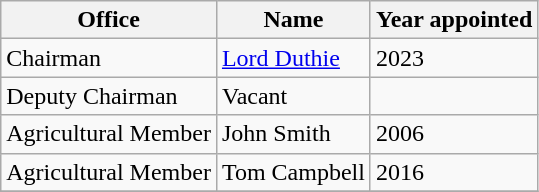<table class="wikitable sortable">
<tr>
<th class="unsortable">Office</th>
<th>Name</th>
<th>Year appointed</th>
</tr>
<tr>
<td>Chairman</td>
<td><a href='#'>Lord Duthie</a></td>
<td>2023</td>
</tr>
<tr>
<td>Deputy Chairman</td>
<td>Vacant</td>
<td></td>
</tr>
<tr>
<td>Agricultural Member</td>
<td>John Smith</td>
<td>2006</td>
</tr>
<tr>
<td>Agricultural Member</td>
<td>Tom Campbell</td>
<td>2016</td>
</tr>
<tr>
</tr>
</table>
